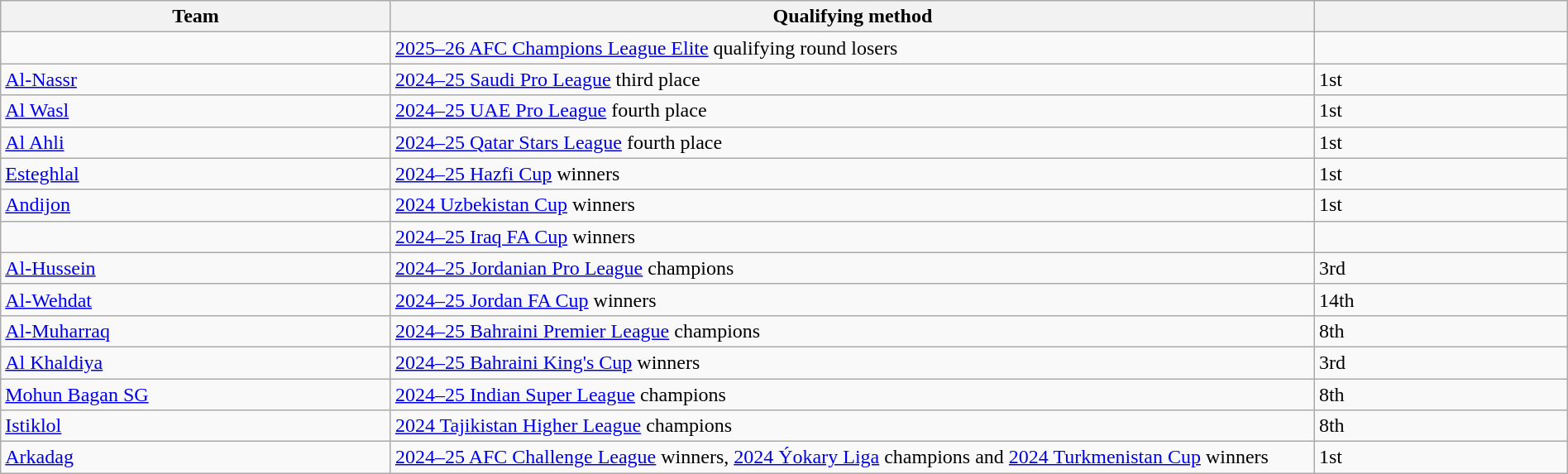<table class="wikitable" style="table-layout:fixed;width:100%;">
<tr>
<th width=25%>Team</th>
<th width=60%>Qualifying method</th>
<th width=16%> </th>
</tr>
<tr>
<td></td>
<td><a href='#'>2025–26 AFC Champions League Elite</a> qualifying round losers</td>
<td></td>
</tr>
<tr>
<td> <a href='#'>Al-Nassr</a></td>
<td><a href='#'>2024–25 Saudi Pro League</a> third place</td>
<td>1st</td>
</tr>
<tr>
<td> <a href='#'>Al Wasl</a></td>
<td><a href='#'>2024–25 UAE Pro League</a> fourth place</td>
<td>1st</td>
</tr>
<tr>
<td> <a href='#'>Al Ahli</a></td>
<td><a href='#'>2024–25 Qatar Stars League</a> fourth place</td>
<td>1st</td>
</tr>
<tr>
<td> <a href='#'>Esteghlal</a></td>
<td><a href='#'>2024–25 Hazfi Cup</a> winners</td>
<td>1st</td>
</tr>
<tr>
<td> <a href='#'>Andijon</a></td>
<td><a href='#'>2024 Uzbekistan Cup</a> winners</td>
<td>1st</td>
</tr>
<tr>
<td></td>
<td><a href='#'>2024–25 Iraq FA Cup</a> winners</td>
<td></td>
</tr>
<tr>
<td> <a href='#'>Al-Hussein</a></td>
<td><a href='#'>2024–25 Jordanian Pro League</a> champions</td>
<td>3rd </td>
</tr>
<tr>
<td> <a href='#'>Al-Wehdat</a></td>
<td><a href='#'>2024–25 Jordan FA Cup</a> winners</td>
<td>14th </td>
</tr>
<tr>
<td> <a href='#'>Al-Muharraq</a></td>
<td><a href='#'>2024–25 Bahraini Premier League</a> champions</td>
<td>8th </td>
</tr>
<tr>
<td> <a href='#'>Al Khaldiya</a></td>
<td><a href='#'>2024–25 Bahraini King's Cup</a> winners</td>
<td>3rd </td>
</tr>
<tr>
<td> <a href='#'>Mohun Bagan SG</a></td>
<td><a href='#'>2024–25 Indian Super League</a> champions</td>
<td>8th </td>
</tr>
<tr>
<td> <a href='#'>Istiklol</a></td>
<td><a href='#'>2024 Tajikistan Higher League</a> champions</td>
<td>8th </td>
</tr>
<tr>
<td> <a href='#'>Arkadag</a></td>
<td><a href='#'>2024–25 AFC Challenge League</a> winners, <a href='#'>2024 Ýokary Liga</a> champions and <a href='#'>2024 Turkmenistan Cup</a> winners</td>
<td>1st</td>
</tr>
</table>
